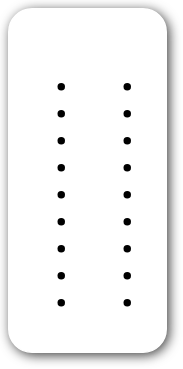<table style="border-radius:1em; box-shadow:0.1em 0.1em 0.5em rgba(0,0,0,0.75); background:white; border:1px solid white; padding:5px;">
<tr style="vertical-align:top;">
<td><br><ul><li></li><li></li><li></li><li></li><li></li><li></li><li></li><li></li><li></li></ul></td>
<td valign="top"><br><ul><li></li><li></li><li></li><li></li><li></li><li></li><li></li><li></li><li></li></ul></td>
<td></td>
</tr>
</table>
